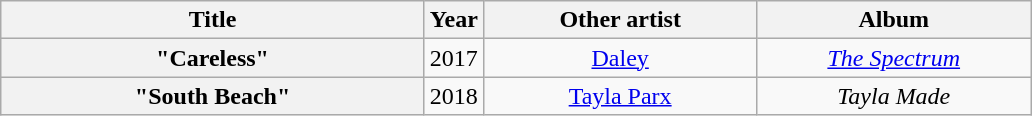<table class="wikitable plainrowheaders" style="text-align:center;">
<tr>
<th scope="col", style="width:275px;">Title</th>
<th scope="col">Year</th>
<th scope="col", style="width:175px;">Other artist</th>
<th scope="col", style="width:175px;">Album</th>
</tr>
<tr>
<th scope="row">"Careless"</th>
<td>2017</td>
<td><a href='#'>Daley</a></td>
<td><em><a href='#'>The Spectrum</a></em></td>
</tr>
<tr>
<th scope="row">"South Beach"</th>
<td>2018</td>
<td><a href='#'>Tayla Parx</a></td>
<td><em>Tayla Made</em></td>
</tr>
</table>
